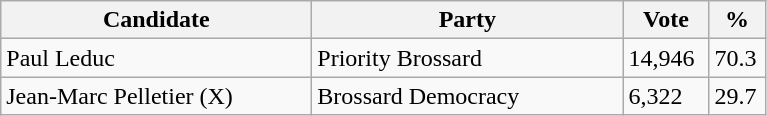<table class="wikitable">
<tr>
<th bgcolor="#DDDDFF" width="200px">Candidate</th>
<th bgcolor="#DDDDFF" width="200px">Party</th>
<th bgcolor="#DDDDFF" width="50px">Vote</th>
<th bgcolor="#DDDDFF" width="30px">%</th>
</tr>
<tr>
<td>Paul Leduc</td>
<td>Priority Brossard</td>
<td>14,946</td>
<td>70.3</td>
</tr>
<tr>
<td>Jean-Marc Pelletier (X)</td>
<td>Brossard Democracy</td>
<td>6,322</td>
<td>29.7</td>
</tr>
</table>
